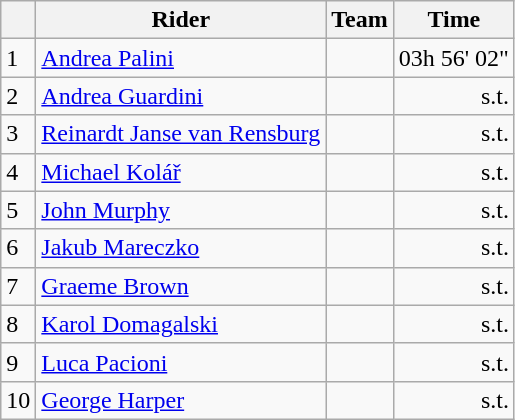<table class=wikitable>
<tr>
<th></th>
<th>Rider</th>
<th>Team</th>
<th>Time</th>
</tr>
<tr>
<td>1</td>
<td> <a href='#'>Andrea Palini</a></td>
<td></td>
<td align=right>03h 56' 02"</td>
</tr>
<tr>
<td>2</td>
<td> <a href='#'>Andrea Guardini</a> </td>
<td></td>
<td align=right>s.t.</td>
</tr>
<tr>
<td>3</td>
<td> <a href='#'>Reinardt Janse van Rensburg</a></td>
<td></td>
<td align=right>s.t.</td>
</tr>
<tr>
<td>4</td>
<td> <a href='#'>Michael Kolář</a></td>
<td></td>
<td align=right>s.t.</td>
</tr>
<tr>
<td>5</td>
<td> <a href='#'>John Murphy</a></td>
<td></td>
<td align=right>s.t.</td>
</tr>
<tr>
<td>6</td>
<td> <a href='#'>Jakub Mareczko</a></td>
<td></td>
<td align=right>s.t.</td>
</tr>
<tr>
<td>7</td>
<td> <a href='#'>Graeme Brown</a></td>
<td></td>
<td align=right>s.t.</td>
</tr>
<tr>
<td>8</td>
<td> <a href='#'>Karol Domagalski</a></td>
<td></td>
<td align=right>s.t.</td>
</tr>
<tr>
<td>9</td>
<td> <a href='#'>Luca Pacioni</a></td>
<td></td>
<td align=right>s.t.</td>
</tr>
<tr>
<td>10</td>
<td> <a href='#'>George Harper</a></td>
<td></td>
<td align=right>s.t.</td>
</tr>
</table>
